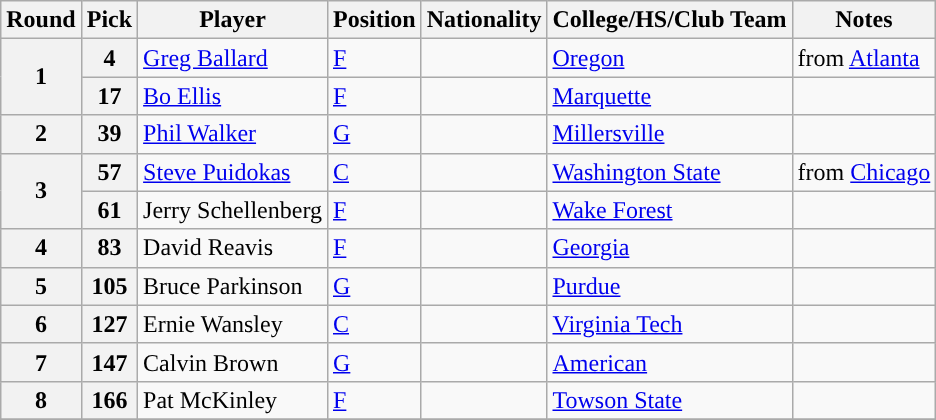<table class="wikitable">
<tr>
<th>Round</th>
<th>Pick</th>
<th>Player</th>
<th>Position</th>
<th>Nationality</th>
<th>College/HS/Club Team</th>
<th>Notes</th>
</tr>
<tr>
<th rowspan="2">1</th>
<th>4</th>
<td><a href='#'>Greg Ballard</a></td>
<td><a href='#'>F</a></td>
<td></td>
<td><a href='#'>Oregon</a></td>
<td>from <a href='#'>Atlanta</a></td>
</tr>
<tr>
<th>17</th>
<td><a href='#'>Bo Ellis</a></td>
<td><a href='#'>F</a></td>
<td></td>
<td><a href='#'>Marquette</a></td>
<td></td>
</tr>
<tr>
<th>2</th>
<th>39</th>
<td><a href='#'>Phil Walker</a></td>
<td><a href='#'>G</a></td>
<td></td>
<td><a href='#'>Millersville</a></td>
<td></td>
</tr>
<tr>
<th rowspan="2">3</th>
<th>57</th>
<td><a href='#'>Steve Puidokas</a></td>
<td><a href='#'>C</a></td>
<td></td>
<td><a href='#'>Washington State</a></td>
<td>from <a href='#'>Chicago</a></td>
</tr>
<tr>
<th>61</th>
<td>Jerry Schellenberg</td>
<td><a href='#'>F</a></td>
<td></td>
<td><a href='#'>Wake Forest</a></td>
<td></td>
</tr>
<tr>
<th>4</th>
<th>83</th>
<td>David Reavis</td>
<td><a href='#'>F</a></td>
<td></td>
<td><a href='#'>Georgia</a></td>
<td></td>
</tr>
<tr>
<th>5</th>
<th>105</th>
<td>Bruce Parkinson</td>
<td><a href='#'>G</a></td>
<td></td>
<td><a href='#'>Purdue</a></td>
<td></td>
</tr>
<tr>
<th>6</th>
<th>127</th>
<td>Ernie Wansley</td>
<td><a href='#'>C</a></td>
<td></td>
<td><a href='#'>Virginia Tech</a></td>
<td></td>
</tr>
<tr>
<th>7</th>
<th>147</th>
<td>Calvin Brown</td>
<td><a href='#'>G</a></td>
<td></td>
<td><a href='#'>American</a></td>
<td></td>
</tr>
<tr>
<th>8</th>
<th>166</th>
<td>Pat McKinley</td>
<td><a href='#'>F</a></td>
<td></td>
<td><a href='#'>Towson State</a></td>
<td></td>
</tr>
<tr>
</tr>
</table>
